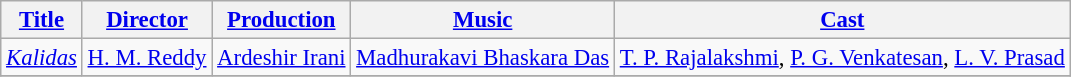<table class="wikitable" style="font-size: 95%;">
<tr>
<th><a href='#'>Title</a></th>
<th><a href='#'>Director</a></th>
<th><a href='#'>Production</a></th>
<th><a href='#'>Music</a></th>
<th><a href='#'>Cast</a></th>
</tr>
<tr --->
<td><em><a href='#'>Kalidas</a></em></td>
<td><a href='#'>H. M. Reddy</a></td>
<td><a href='#'>Ardeshir Irani</a></td>
<td><a href='#'>Madhurakavi Bhaskara Das</a></td>
<td><a href='#'>T. P. Rajalakshmi</a>, <a href='#'>P. G. Venkatesan</a>, <a href='#'>L. V. Prasad</a></td>
</tr>
<tr -->
</tr>
</table>
